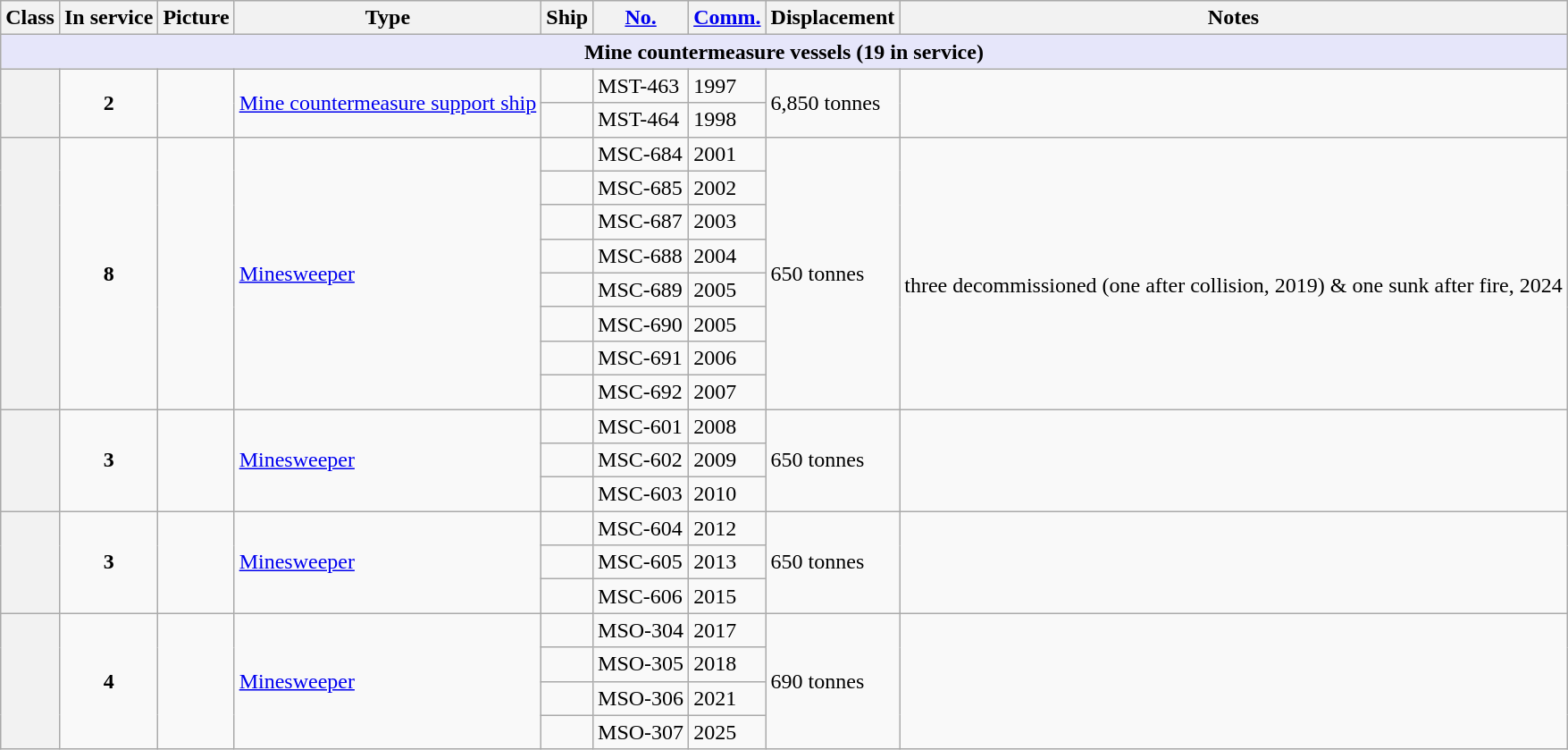<table class="wikitable">
<tr>
<th>Class</th>
<th>In service</th>
<th>Picture</th>
<th>Type</th>
<th>Ship</th>
<th><a href='#'>No.</a></th>
<th><a href='#'>Comm.</a></th>
<th>Displacement</th>
<th>Notes</th>
</tr>
<tr>
<th colspan="9" style="background: lavender;">Mine countermeasure vessels (19 in service)</th>
</tr>
<tr>
<th rowspan="2" style="text-align: left;"></th>
<td rowspan="2" style="text-align: center;"><strong>2</strong></td>
<td rowspan="2"></td>
<td rowspan="2"><a href='#'>Mine countermeasure support ship</a></td>
<td></td>
<td>MST-463</td>
<td>1997</td>
<td rowspan="2">6,850 tonnes</td>
<td rowspan="2"></td>
</tr>
<tr>
<td></td>
<td>MST-464</td>
<td>1998</td>
</tr>
<tr>
<th rowspan="8" style="text-align: left;"></th>
<td rowspan="8" style="text-align: center;"><strong>8</strong></td>
<td rowspan="8"></td>
<td rowspan="8"><a href='#'>Minesweeper</a></td>
<td></td>
<td>MSC-684</td>
<td>2001</td>
<td rowspan="8">650 tonnes</td>
<td rowspan="8"><br>three decommissioned (one after collision, 2019) & one sunk after fire, 2024</td>
</tr>
<tr>
<td></td>
<td>MSC-685</td>
<td>2002</td>
</tr>
<tr>
<td></td>
<td>MSC-687</td>
<td>2003</td>
</tr>
<tr>
<td></td>
<td>MSC-688</td>
<td>2004</td>
</tr>
<tr>
<td></td>
<td>MSC-689</td>
<td>2005</td>
</tr>
<tr>
<td></td>
<td>MSC-690</td>
<td>2005</td>
</tr>
<tr>
<td></td>
<td>MSC-691</td>
<td>2006</td>
</tr>
<tr>
<td></td>
<td>MSC-692</td>
<td>2007</td>
</tr>
<tr>
<th rowspan="3" style="text-align: left;"></th>
<td rowspan="3" style="text-align: center;"><strong>3</strong></td>
<td rowspan="3"></td>
<td rowspan="3"><a href='#'>Minesweeper</a></td>
<td></td>
<td>MSC-601</td>
<td>2008</td>
<td rowspan="3">650 tonnes</td>
<td rowspan="3"></td>
</tr>
<tr>
<td></td>
<td>MSC-602</td>
<td>2009</td>
</tr>
<tr>
<td></td>
<td>MSC-603</td>
<td>2010</td>
</tr>
<tr>
<th rowspan="3" style="text-align: left;"></th>
<td rowspan="3" style="text-align: center;"><strong>3</strong></td>
<td rowspan="3"></td>
<td rowspan="3"><a href='#'>Minesweeper</a></td>
<td></td>
<td>MSC-604</td>
<td>2012</td>
<td rowspan="3">650 tonnes</td>
<td rowspan="3"></td>
</tr>
<tr>
<td></td>
<td>MSC-605</td>
<td>2013</td>
</tr>
<tr>
<td></td>
<td>MSC-606</td>
<td>2015</td>
</tr>
<tr>
<th rowspan="4" style="text-align: left;"></th>
<td rowspan="4" style="text-align: center;"><strong>4</strong></td>
<td rowspan="4"></td>
<td rowspan="4"><a href='#'>Minesweeper</a></td>
<td></td>
<td>MSO-304</td>
<td>2017</td>
<td rowspan="4">690 tonnes</td>
<td rowspan="4"></td>
</tr>
<tr>
<td></td>
<td>MSO-305</td>
<td>2018</td>
</tr>
<tr>
<td></td>
<td>MSO-306</td>
<td>2021</td>
</tr>
<tr>
<td></td>
<td>MSO-307</td>
<td>2025</td>
</tr>
</table>
